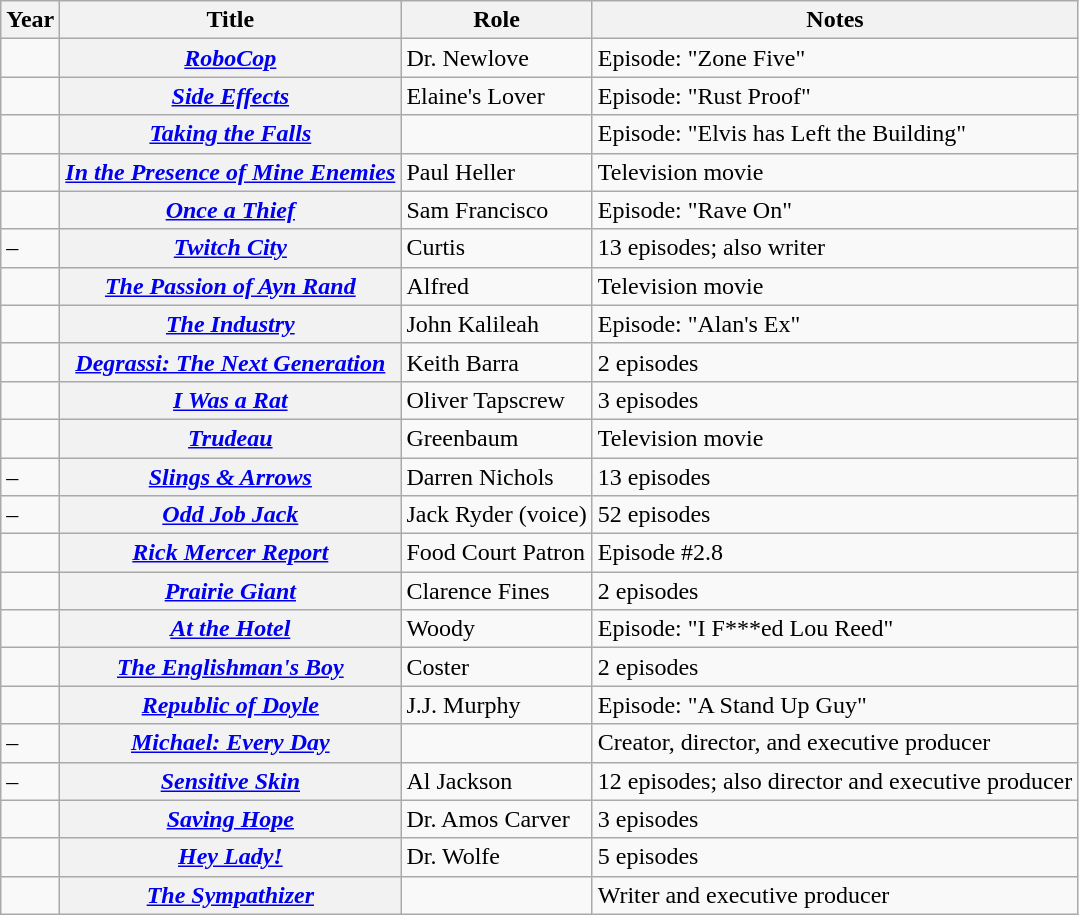<table class="wikitable sortable plainrowheaders" style="margin-right: 0;">
<tr>
<th scope="col">Year</th>
<th scope="col">Title</th>
<th scope="col">Role</th>
<th scope="col" class="unsortable">Notes</th>
</tr>
<tr>
<td></td>
<th scope="row"><em><a href='#'>RoboCop</a></em></th>
<td>Dr. Newlove</td>
<td>Episode: "Zone Five"</td>
</tr>
<tr>
<td></td>
<th scope="row"><em><a href='#'>Side Effects</a></em></th>
<td>Elaine's Lover</td>
<td>Episode: "Rust Proof"</td>
</tr>
<tr>
<td></td>
<th scope="row"><em><a href='#'>Taking the Falls</a></em></th>
<td></td>
<td>Episode: "Elvis has Left the Building"</td>
</tr>
<tr>
<td></td>
<th scope="row"><em><a href='#'>In the Presence of Mine Enemies</a></em></th>
<td>Paul Heller</td>
<td>Television movie</td>
</tr>
<tr>
<td></td>
<th scope="row"><em><a href='#'>Once a Thief</a></em></th>
<td>Sam Francisco</td>
<td>Episode: "Rave On"</td>
</tr>
<tr>
<td>–</td>
<th scope="row"><em><a href='#'>Twitch City</a></em></th>
<td>Curtis</td>
<td>13 episodes; also writer</td>
</tr>
<tr>
<td></td>
<th scope="row" data-sort-value="Passion of Ayn Rand, The"><em><a href='#'>The Passion of Ayn Rand</a></em></th>
<td>Alfred</td>
<td>Television movie</td>
</tr>
<tr>
<td></td>
<th scope="row" data-sort-value="Industry, The"><em><a href='#'>The Industry</a></em></th>
<td>John Kalileah</td>
<td>Episode: "Alan's Ex"</td>
</tr>
<tr>
<td></td>
<th scope="row"><em><a href='#'>Degrassi: The Next Generation</a></em></th>
<td>Keith Barra</td>
<td>2 episodes</td>
</tr>
<tr>
<td></td>
<th scope="row"><em><a href='#'>I Was a Rat</a></em></th>
<td>Oliver Tapscrew</td>
<td>3 episodes</td>
</tr>
<tr>
<td></td>
<th scope="row"><em><a href='#'>Trudeau</a></em></th>
<td>Greenbaum</td>
<td>Television movie</td>
</tr>
<tr>
<td>–</td>
<th scope="row"><em><a href='#'>Slings & Arrows</a></em></th>
<td>Darren Nichols</td>
<td>13 episodes</td>
</tr>
<tr>
<td>–</td>
<th scope="row"><em><a href='#'>Odd Job Jack</a></em></th>
<td>Jack Ryder (voice)</td>
<td>52 episodes</td>
</tr>
<tr>
<td></td>
<th scope="row"><em><a href='#'>Rick Mercer Report</a></em></th>
<td>Food Court Patron</td>
<td>Episode #2.8</td>
</tr>
<tr>
<td></td>
<th scope="row"><em><a href='#'>Prairie Giant</a></em></th>
<td>Clarence Fines</td>
<td>2 episodes</td>
</tr>
<tr>
<td></td>
<th scope="row"><em><a href='#'>At the Hotel</a></em></th>
<td>Woody</td>
<td>Episode: "I F***ed Lou Reed"</td>
</tr>
<tr>
<td></td>
<th scope="row" data-sort-value="Englishman's Boy, The"><em><a href='#'>The Englishman's Boy</a></em></th>
<td>Coster</td>
<td>2 episodes</td>
</tr>
<tr>
<td></td>
<th scope="row"><em><a href='#'>Republic of Doyle</a></em></th>
<td>J.J. Murphy</td>
<td>Episode: "A Stand Up Guy"</td>
</tr>
<tr>
<td>–</td>
<th scope="row"><em><a href='#'>Michael: Every Day</a></em></th>
<td></td>
<td>Creator, director, and executive producer</td>
</tr>
<tr>
<td>–</td>
<th scope="row"><em><a href='#'>Sensitive Skin</a></em></th>
<td>Al Jackson</td>
<td>12 episodes; also director and executive producer</td>
</tr>
<tr>
<td></td>
<th scope="row"><em><a href='#'>Saving Hope</a></em></th>
<td>Dr. Amos Carver</td>
<td>3 episodes</td>
</tr>
<tr>
<td></td>
<th scope="row"><em><a href='#'>Hey Lady!</a></em></th>
<td>Dr. Wolfe</td>
<td>5 episodes</td>
</tr>
<tr>
<td></td>
<th scope="row" data-sort-value="Sympathizer, The"><em><a href='#'>The Sympathizer</a></em></th>
<td></td>
<td>Writer and executive producer</td>
</tr>
</table>
